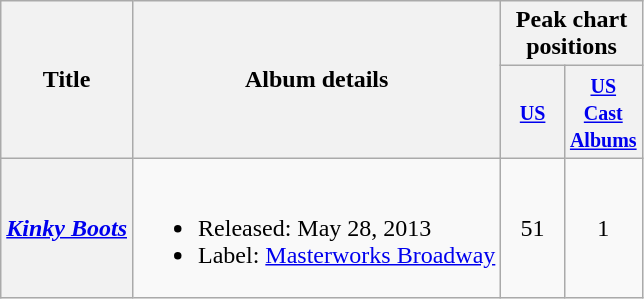<table class="wikitable plainrowheaders">
<tr>
<th scope="col" rowspan="2">Title</th>
<th scope="col" rowspan="2">Album details</th>
<th scope="col" colspan="2">Peak chart positions</th>
</tr>
<tr>
<th scope="col" width=35><small><a href='#'>US</a></small><br></th>
<th scope="col" width=35><small><a href='#'>US<br>Cast Albums</a></small><br></th>
</tr>
<tr>
<th scope="row"><em><a href='#'>Kinky Boots</a></em></th>
<td><br><ul><li>Released: May 28, 2013</li><li>Label: <a href='#'>Masterworks Broadway</a></li></ul></td>
<td align=center>51</td>
<td align=center>1</td>
</tr>
</table>
